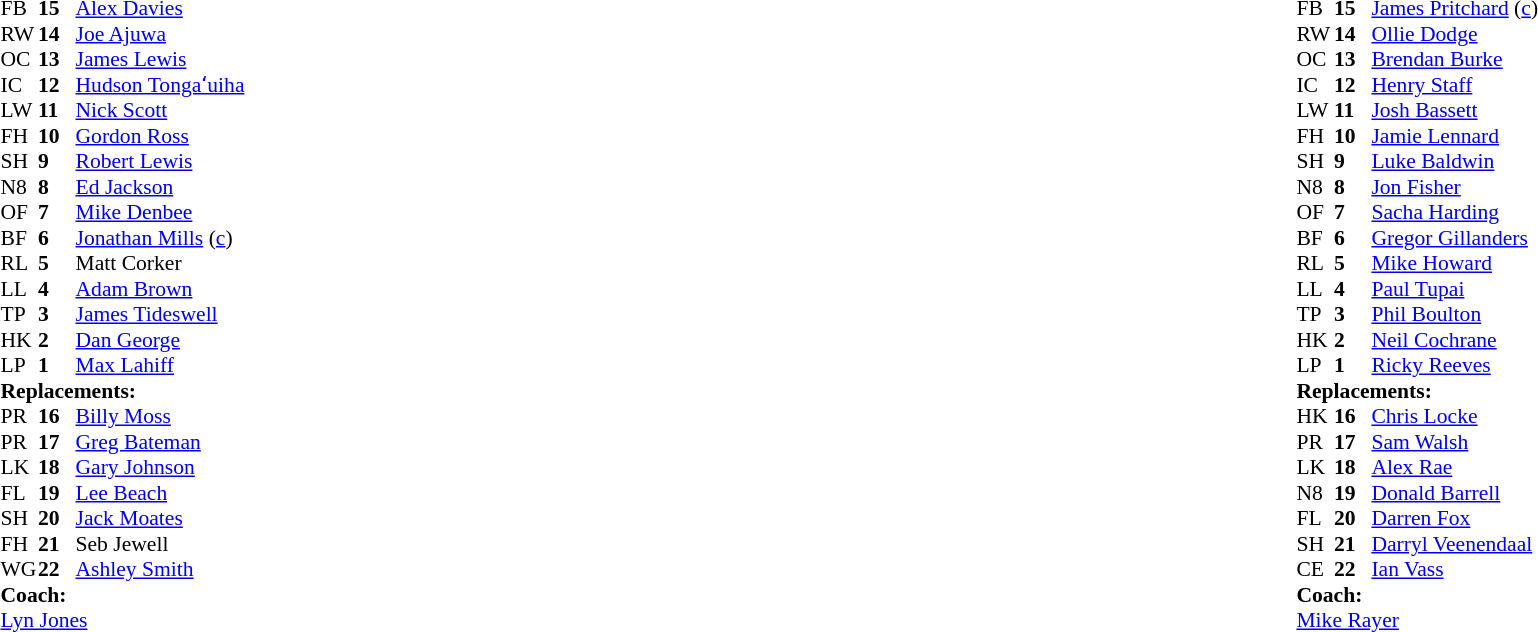<table width="100%">
<tr>
<td valign="top" width="50%"><br><table style="font-size: 90%" cellspacing="0" cellpadding="0">
<tr>
<th width="25"></th>
<th width="25"></th>
</tr>
<tr>
<td>FB</td>
<td><strong>15</strong></td>
<td> <a href='#'>Alex Davies</a></td>
</tr>
<tr>
<td>RW</td>
<td><strong>14</strong></td>
<td> <a href='#'>Joe Ajuwa</a></td>
</tr>
<tr>
<td>OC</td>
<td><strong>13</strong></td>
<td> <a href='#'>James Lewis</a></td>
</tr>
<tr>
<td>IC</td>
<td><strong>12</strong></td>
<td> <a href='#'>Hudson Tongaʻuiha</a></td>
</tr>
<tr>
<td>LW</td>
<td><strong>11</strong></td>
<td> <a href='#'>Nick Scott</a></td>
</tr>
<tr>
<td>FH</td>
<td><strong>10</strong></td>
<td> <a href='#'>Gordon Ross</a></td>
</tr>
<tr>
<td>SH</td>
<td><strong>9</strong></td>
<td> <a href='#'>Robert Lewis</a></td>
</tr>
<tr>
<td>N8</td>
<td><strong>8</strong></td>
<td> <a href='#'>Ed Jackson</a></td>
</tr>
<tr>
<td>OF</td>
<td><strong>7</strong></td>
<td> <a href='#'>Mike Denbee</a></td>
</tr>
<tr>
<td>BF</td>
<td><strong>6</strong></td>
<td> <a href='#'>Jonathan Mills</a> (<a href='#'>c</a>)</td>
</tr>
<tr>
<td>RL</td>
<td><strong>5</strong></td>
<td> Matt Corker</td>
</tr>
<tr>
<td>LL</td>
<td><strong>4</strong></td>
<td> <a href='#'>Adam Brown</a></td>
</tr>
<tr>
<td>TP</td>
<td><strong>3</strong></td>
<td> <a href='#'>James Tideswell</a></td>
</tr>
<tr>
<td>HK</td>
<td><strong>2</strong></td>
<td> <a href='#'>Dan George</a></td>
</tr>
<tr>
<td>LP</td>
<td><strong>1</strong></td>
<td> <a href='#'>Max Lahiff</a></td>
</tr>
<tr>
<td colspan=3><strong>Replacements:</strong></td>
</tr>
<tr>
<td>PR</td>
<td><strong>16</strong></td>
<td> <a href='#'>Billy Moss</a></td>
</tr>
<tr>
<td>PR</td>
<td><strong>17</strong></td>
<td> <a href='#'>Greg Bateman</a></td>
</tr>
<tr>
<td>LK</td>
<td><strong>18</strong></td>
<td> <a href='#'>Gary Johnson</a></td>
</tr>
<tr>
<td>FL</td>
<td><strong>19</strong></td>
<td> <a href='#'>Lee Beach</a></td>
</tr>
<tr>
<td>SH</td>
<td><strong>20</strong></td>
<td> <a href='#'>Jack Moates</a></td>
</tr>
<tr>
<td>FH</td>
<td><strong>21</strong></td>
<td> Seb Jewell</td>
</tr>
<tr>
<td>WG</td>
<td><strong>22</strong></td>
<td> <a href='#'>Ashley Smith</a></td>
</tr>
<tr>
<td colspan=3><strong>Coach:</strong></td>
</tr>
<tr>
<td colspan="4"> <a href='#'>Lyn Jones</a></td>
</tr>
</table>
</td>
<td valign="top" width="50%"><br><table style="font-size: 90%" cellspacing="0" cellpadding="0"  align="center">
<tr>
<th width="25"></th>
<th width="25"></th>
</tr>
<tr>
<td>FB</td>
<td><strong>15</strong></td>
<td> <a href='#'>James Pritchard</a> (<a href='#'>c</a>)</td>
</tr>
<tr>
<td>RW</td>
<td><strong>14</strong></td>
<td> <a href='#'>Ollie Dodge</a></td>
</tr>
<tr>
<td>OC</td>
<td><strong>13</strong></td>
<td> <a href='#'>Brendan Burke</a></td>
</tr>
<tr>
<td>IC</td>
<td><strong>12</strong></td>
<td> <a href='#'>Henry Staff</a></td>
</tr>
<tr>
<td>LW</td>
<td><strong>11</strong></td>
<td> <a href='#'>Josh Bassett</a></td>
</tr>
<tr>
<td>FH</td>
<td><strong>10</strong></td>
<td> <a href='#'>Jamie Lennard</a></td>
</tr>
<tr>
<td>SH</td>
<td><strong>9</strong></td>
<td> <a href='#'>Luke Baldwin</a></td>
</tr>
<tr>
<td>N8</td>
<td><strong>8</strong></td>
<td> <a href='#'>Jon Fisher</a></td>
</tr>
<tr>
<td>OF</td>
<td><strong>7</strong></td>
<td> <a href='#'>Sacha Harding</a></td>
</tr>
<tr>
<td>BF</td>
<td><strong>6</strong></td>
<td> <a href='#'>Gregor Gillanders</a></td>
</tr>
<tr>
<td>RL</td>
<td><strong>5</strong></td>
<td> <a href='#'>Mike Howard</a></td>
</tr>
<tr>
<td>LL</td>
<td><strong>4</strong></td>
<td> <a href='#'>Paul Tupai</a></td>
</tr>
<tr>
<td>TP</td>
<td><strong>3</strong></td>
<td> <a href='#'>Phil Boulton</a></td>
</tr>
<tr>
<td>HK</td>
<td><strong>2</strong></td>
<td> <a href='#'>Neil Cochrane</a></td>
</tr>
<tr>
<td>LP</td>
<td><strong>1</strong></td>
<td> <a href='#'>Ricky Reeves</a></td>
</tr>
<tr>
<td colspan=3><strong>Replacements:</strong></td>
</tr>
<tr>
<td>HK</td>
<td><strong>16</strong></td>
<td> <a href='#'>Chris Locke</a></td>
</tr>
<tr>
<td>PR</td>
<td><strong>17</strong></td>
<td> <a href='#'>Sam Walsh</a></td>
</tr>
<tr>
<td>LK</td>
<td><strong>18</strong></td>
<td> <a href='#'>Alex Rae</a></td>
</tr>
<tr>
<td>N8</td>
<td><strong>19</strong></td>
<td> <a href='#'>Donald Barrell</a></td>
</tr>
<tr>
<td>FL</td>
<td><strong>20</strong></td>
<td> <a href='#'>Darren Fox</a></td>
</tr>
<tr>
<td>SH</td>
<td><strong>21</strong></td>
<td> <a href='#'>Darryl Veenendaal</a></td>
</tr>
<tr>
<td>CE</td>
<td><strong>22</strong></td>
<td> <a href='#'>Ian Vass</a></td>
</tr>
<tr>
<td colspan=3><strong>Coach:</strong></td>
</tr>
<tr>
<td colspan="4"> <a href='#'>Mike Rayer</a></td>
</tr>
</table>
</td>
</tr>
</table>
